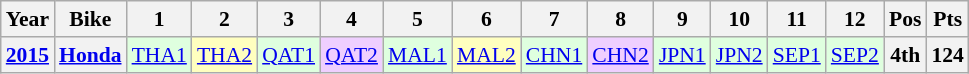<table class="wikitable" style="text-align:center; font-size:90%">
<tr>
<th>Year</th>
<th>Bike</th>
<th>1</th>
<th>2</th>
<th>3</th>
<th>4</th>
<th>5</th>
<th>6</th>
<th>7</th>
<th>8</th>
<th>9</th>
<th>10</th>
<th>11</th>
<th>12</th>
<th>Pos</th>
<th>Pts</th>
</tr>
<tr>
<th><a href='#'>2015</a></th>
<th><a href='#'>Honda</a></th>
<td style="background:#dfffdf;"><a href='#'>THA1</a><br></td>
<td style="background:#ffffbf;"><a href='#'>THA2</a><br></td>
<td style="background:#dfffdf;"><a href='#'>QAT1</a><br></td>
<td style="background:#efcfff;"><a href='#'>QAT2</a><br></td>
<td style="background:#dfffdf;"><a href='#'>MAL1</a><br></td>
<td style="background:#ffffbf;"><a href='#'>MAL2</a><br></td>
<td style="background:#dfffdf;"><a href='#'>CHN1</a><br></td>
<td style="background:#efcfff;"><a href='#'>CHN2</a><br></td>
<td style="background:#dfffdf;"><a href='#'>JPN1</a><br></td>
<td style="background:#dfffdf;"><a href='#'>JPN2</a><br></td>
<td style="background:#dfffdf;"><a href='#'>SEP1</a><br></td>
<td style="background:#dfffdf;"><a href='#'>SEP2</a><br></td>
<th style="background:#;">4th</th>
<th style="background:#;">124</th>
</tr>
</table>
